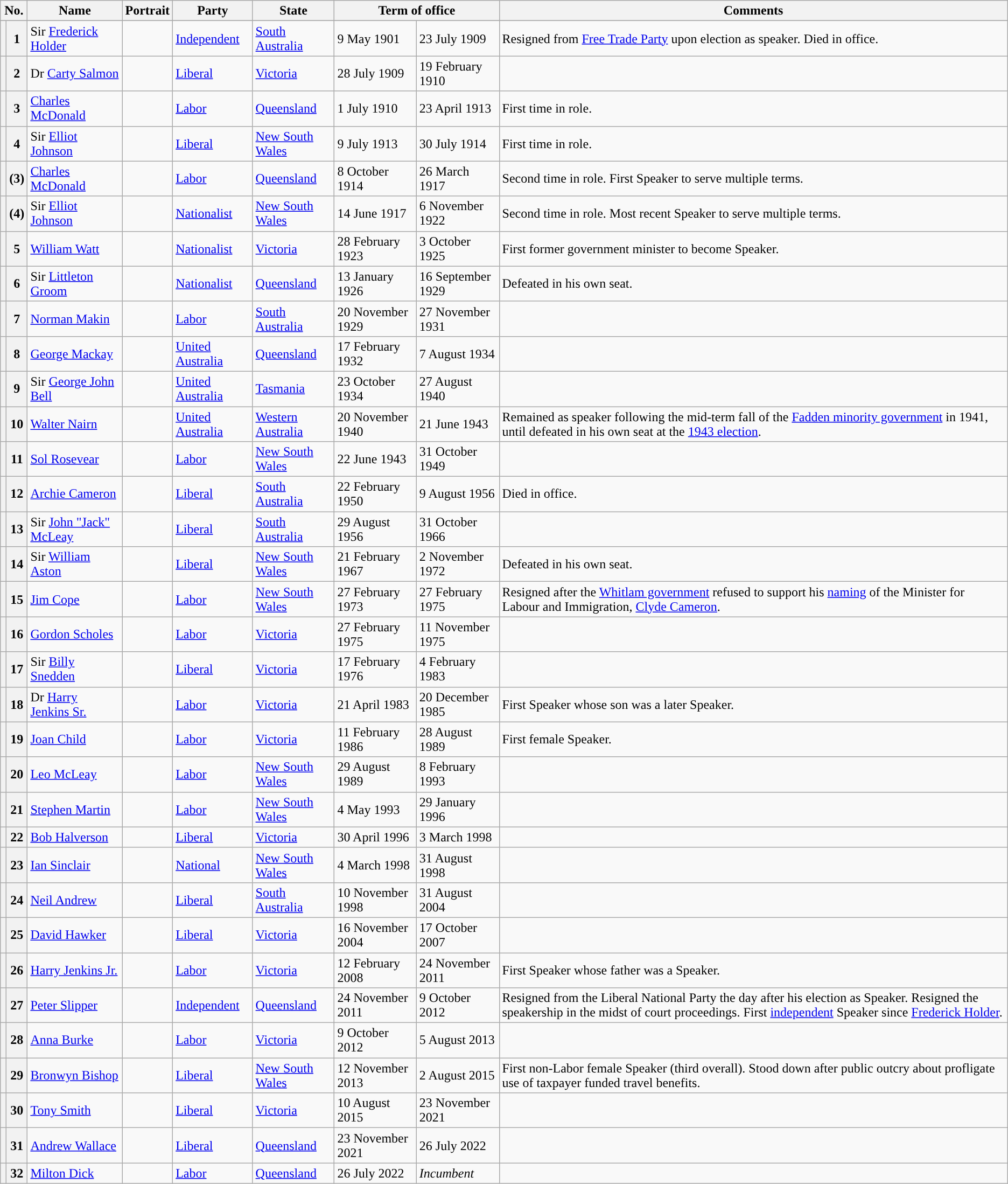<table class="wikitable">
<tr>
<th colspan=2>No.</th>
<th>Name</th>
<th>Portrait</th>
<th>Party</th>
<th>State</th>
<th colspan=2>Term of office</th>
<th>Comments</th>
</tr>
<tr>
</tr>
<tr>
<th style="background:"></th>
<th>1</th>
<td>Sir <a href='#'>Frederick Holder</a></td>
<td></td>
<td><a href='#'>Independent</a></td>
<td><a href='#'>South Australia</a></td>
<td>9 May 1901</td>
<td>23 July 1909</td>
<td>Resigned from <a href='#'>Free Trade Party</a> upon election as speaker. Died in office.</td>
</tr>
<tr>
<th style="background:"></th>
<th>2</th>
<td>Dr <a href='#'>Carty Salmon</a></td>
<td></td>
<td><a href='#'>Liberal</a></td>
<td><a href='#'>Victoria</a></td>
<td>28 July 1909</td>
<td>19 February 1910</td>
<td></td>
</tr>
<tr>
<th style="background:"></th>
<th>3</th>
<td><a href='#'>Charles McDonald</a></td>
<td></td>
<td><a href='#'>Labor</a></td>
<td><a href='#'>Queensland</a></td>
<td>1 July 1910</td>
<td>23 April 1913</td>
<td>First time in role.</td>
</tr>
<tr>
<th style="background:"></th>
<th>4</th>
<td>Sir <a href='#'>Elliot Johnson</a></td>
<td></td>
<td><a href='#'>Liberal</a></td>
<td><a href='#'>New South Wales</a></td>
<td>9 July 1913</td>
<td>30 July 1914</td>
<td>First time in role.</td>
</tr>
<tr>
<th style="background:"></th>
<th>(3)</th>
<td><a href='#'>Charles McDonald</a></td>
<td></td>
<td><a href='#'>Labor</a></td>
<td><a href='#'>Queensland</a></td>
<td>8 October 1914</td>
<td>26 March 1917</td>
<td>Second time in role. First Speaker to serve multiple terms.</td>
</tr>
<tr>
<th style="background:"></th>
<th>(4)</th>
<td>Sir <a href='#'>Elliot Johnson</a></td>
<td></td>
<td><a href='#'>Nationalist</a></td>
<td><a href='#'>New South Wales</a></td>
<td>14 June 1917</td>
<td>6 November 1922</td>
<td>Second time in role. Most recent Speaker to serve multiple terms.</td>
</tr>
<tr>
<th style="background:"></th>
<th>5</th>
<td><a href='#'>William Watt</a></td>
<td></td>
<td><a href='#'>Nationalist</a></td>
<td><a href='#'>Victoria</a></td>
<td>28 February 1923</td>
<td>3 October 1925</td>
<td>First former government minister to become Speaker.</td>
</tr>
<tr>
<th style="background:"></th>
<th>6</th>
<td>Sir <a href='#'>Littleton Groom</a></td>
<td></td>
<td><a href='#'>Nationalist</a></td>
<td><a href='#'>Queensland</a></td>
<td>13 January 1926</td>
<td>16 September 1929</td>
<td>Defeated in his own seat.</td>
</tr>
<tr>
<th style="background:"></th>
<th>7</th>
<td><a href='#'>Norman Makin</a></td>
<td></td>
<td><a href='#'>Labor</a></td>
<td><a href='#'>South Australia</a></td>
<td>20 November 1929</td>
<td>27 November 1931</td>
<td></td>
</tr>
<tr>
<th style="background:"></th>
<th>8</th>
<td><a href='#'>George Mackay</a></td>
<td></td>
<td><a href='#'>United Australia</a></td>
<td><a href='#'>Queensland</a></td>
<td>17 February 1932</td>
<td>7 August 1934</td>
<td></td>
</tr>
<tr>
<th style="background:"></th>
<th>9</th>
<td>Sir <a href='#'>George John Bell</a></td>
<td></td>
<td><a href='#'>United Australia</a></td>
<td><a href='#'>Tasmania</a></td>
<td>23 October 1934</td>
<td>27 August 1940</td>
<td></td>
</tr>
<tr>
<th style="background:"></th>
<th>10</th>
<td><a href='#'>Walter Nairn</a></td>
<td></td>
<td><a href='#'>United Australia</a></td>
<td><a href='#'>Western Australia</a></td>
<td>20 November 1940</td>
<td>21 June 1943</td>
<td>Remained as speaker following the mid-term fall of the <a href='#'>Fadden minority government</a> in 1941, until defeated in his own seat at the <a href='#'>1943 election</a>.</td>
</tr>
<tr>
<th style="background:"></th>
<th>11</th>
<td><a href='#'>Sol Rosevear</a></td>
<td></td>
<td><a href='#'>Labor</a></td>
<td><a href='#'>New South Wales</a></td>
<td>22 June 1943</td>
<td>31 October 1949</td>
<td></td>
</tr>
<tr>
<th style="background:"></th>
<th>12</th>
<td><a href='#'>Archie Cameron</a></td>
<td></td>
<td><a href='#'>Liberal</a></td>
<td><a href='#'>South Australia</a></td>
<td>22 February 1950</td>
<td>9 August 1956</td>
<td>Died in office.</td>
</tr>
<tr>
<th style="background:"></th>
<th>13</th>
<td>Sir <a href='#'>John "Jack" McLeay</a></td>
<td></td>
<td><a href='#'>Liberal</a></td>
<td><a href='#'>South Australia</a></td>
<td>29 August 1956</td>
<td>31 October 1966</td>
<td></td>
</tr>
<tr>
<th style="background:"></th>
<th>14</th>
<td>Sir <a href='#'>William Aston</a></td>
<td></td>
<td><a href='#'>Liberal</a></td>
<td><a href='#'>New South Wales</a></td>
<td>21 February 1967</td>
<td>2 November 1972</td>
<td>Defeated in his own seat.</td>
</tr>
<tr>
<th style="background:"></th>
<th>15</th>
<td><a href='#'>Jim Cope</a></td>
<td></td>
<td><a href='#'>Labor</a></td>
<td><a href='#'>New South Wales</a></td>
<td>27 February 1973</td>
<td>27 February 1975</td>
<td>Resigned after the <a href='#'>Whitlam government</a> refused to support his <a href='#'>naming</a> of the Minister for Labour and Immigration, <a href='#'>Clyde Cameron</a>.</td>
</tr>
<tr>
<th style="background:"></th>
<th>16</th>
<td><a href='#'>Gordon Scholes</a></td>
<td></td>
<td><a href='#'>Labor</a></td>
<td><a href='#'>Victoria</a></td>
<td>27 February 1975</td>
<td>11 November 1975</td>
<td></td>
</tr>
<tr>
<th style="background:"></th>
<th>17</th>
<td>Sir <a href='#'>Billy Snedden</a></td>
<td></td>
<td><a href='#'>Liberal</a></td>
<td><a href='#'>Victoria</a></td>
<td>17 February 1976</td>
<td>4 February 1983</td>
<td></td>
</tr>
<tr>
<th style="background:"></th>
<th>18</th>
<td>Dr <a href='#'>Harry Jenkins Sr.</a></td>
<td></td>
<td><a href='#'>Labor</a></td>
<td><a href='#'>Victoria</a></td>
<td>21 April 1983</td>
<td>20 December 1985</td>
<td>First Speaker whose son was a later Speaker.</td>
</tr>
<tr>
<th style="background:"></th>
<th>19</th>
<td><a href='#'>Joan Child</a></td>
<td></td>
<td><a href='#'>Labor</a></td>
<td><a href='#'>Victoria</a></td>
<td>11 February 1986</td>
<td>28 August 1989</td>
<td>First female Speaker.</td>
</tr>
<tr>
<th style="background:"></th>
<th>20</th>
<td><a href='#'>Leo McLeay</a></td>
<td></td>
<td><a href='#'>Labor</a></td>
<td><a href='#'>New South Wales</a></td>
<td>29 August 1989</td>
<td>8 February 1993</td>
<td></td>
</tr>
<tr>
<th style="background:"></th>
<th>21</th>
<td><a href='#'>Stephen Martin</a></td>
<td></td>
<td><a href='#'>Labor</a></td>
<td><a href='#'>New South Wales</a></td>
<td>4 May 1993</td>
<td>29 January 1996</td>
<td></td>
</tr>
<tr>
<th style="background:"></th>
<th>22</th>
<td><a href='#'>Bob Halverson</a></td>
<td></td>
<td><a href='#'>Liberal</a></td>
<td><a href='#'>Victoria</a></td>
<td>30 April 1996</td>
<td>3 March 1998</td>
<td></td>
</tr>
<tr>
<th style="background:"></th>
<th>23</th>
<td><a href='#'>Ian Sinclair</a></td>
<td></td>
<td><a href='#'>National</a></td>
<td><a href='#'>New South Wales</a></td>
<td>4 March 1998</td>
<td>31 August 1998</td>
<td></td>
</tr>
<tr>
<th style="background:"></th>
<th>24</th>
<td><a href='#'>Neil Andrew</a></td>
<td></td>
<td><a href='#'>Liberal</a></td>
<td><a href='#'>South Australia</a></td>
<td>10 November 1998</td>
<td>31 August 2004</td>
<td></td>
</tr>
<tr>
<th style="background:"></th>
<th>25</th>
<td><a href='#'>David Hawker</a></td>
<td></td>
<td><a href='#'>Liberal</a></td>
<td><a href='#'>Victoria</a></td>
<td>16 November 2004</td>
<td>17 October 2007</td>
<td></td>
</tr>
<tr>
<th style="background:"></th>
<th>26</th>
<td><a href='#'>Harry Jenkins Jr.</a></td>
<td></td>
<td><a href='#'>Labor</a></td>
<td><a href='#'>Victoria</a></td>
<td>12 February 2008</td>
<td>24 November 2011</td>
<td>First Speaker whose father was a Speaker.</td>
</tr>
<tr>
<th style="background:"></th>
<th>27</th>
<td><a href='#'>Peter Slipper</a></td>
<td></td>
<td><a href='#'>Independent</a></td>
<td><a href='#'>Queensland</a></td>
<td>24 November 2011</td>
<td>9 October 2012</td>
<td>Resigned from the Liberal National Party the day after his election as Speaker. Resigned the speakership in the midst of court proceedings. First <a href='#'>independent</a> Speaker since <a href='#'>Frederick Holder</a>.</td>
</tr>
<tr>
<th style="background:"></th>
<th>28</th>
<td><a href='#'>Anna Burke</a></td>
<td></td>
<td><a href='#'>Labor</a></td>
<td><a href='#'>Victoria</a></td>
<td>9 October 2012</td>
<td>5 August 2013</td>
</tr>
<tr>
<th style="background:"></th>
<th>29</th>
<td><a href='#'>Bronwyn Bishop</a></td>
<td></td>
<td><a href='#'>Liberal</a></td>
<td><a href='#'>New South Wales</a></td>
<td>12 November 2013</td>
<td>2 August 2015</td>
<td>First non-Labor female Speaker (third overall). Stood down after public outcry about profligate use of taxpayer funded travel benefits.</td>
</tr>
<tr>
<th style="background:"></th>
<th>30</th>
<td><a href='#'>Tony Smith</a></td>
<td></td>
<td><a href='#'>Liberal</a></td>
<td><a href='#'>Victoria</a></td>
<td>10 August 2015</td>
<td>23 November 2021</td>
<td></td>
</tr>
<tr>
<th style="background:"></th>
<th>31</th>
<td><a href='#'>Andrew Wallace</a></td>
<td></td>
<td><a href='#'>Liberal</a></td>
<td><a href='#'>Queensland</a></td>
<td>23 November 2021</td>
<td>26 July 2022</td>
<td></td>
</tr>
<tr>
<th style="background:"></th>
<th>32</th>
<td><a href='#'>Milton Dick</a></td>
<td></td>
<td><a href='#'>Labor</a></td>
<td><a href='#'>Queensland</a></td>
<td>26 July 2022</td>
<td><em>Incumbent</em></td>
<td></td>
</tr>
</table>
